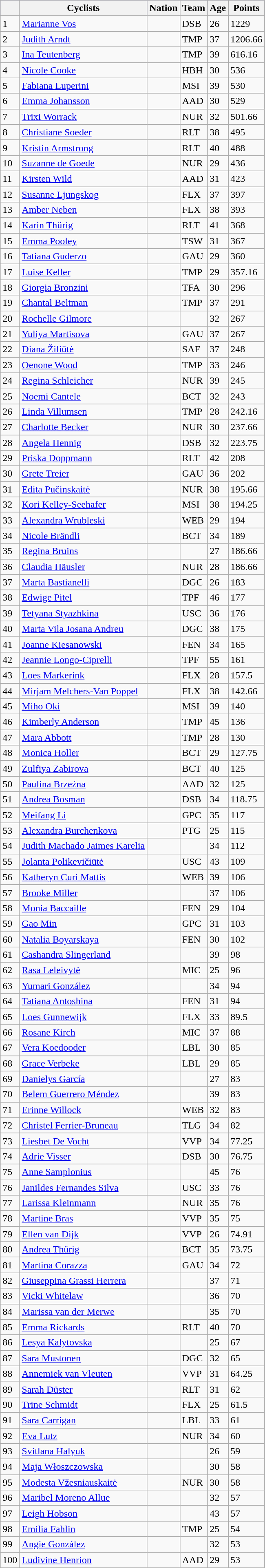<table class="wikitable sortable">
<tr style=background:#ccccff;>
<th></th>
<th>Cyclists</th>
<th>Nation</th>
<th>Team</th>
<th>Age</th>
<th>Points</th>
</tr>
<tr>
<td>1</td>
<td><a href='#'>Marianne Vos</a></td>
<td></td>
<td>DSB</td>
<td>26</td>
<td>1229</td>
</tr>
<tr>
<td>2</td>
<td><a href='#'>Judith Arndt</a></td>
<td></td>
<td>TMP</td>
<td>37</td>
<td>1206.66</td>
</tr>
<tr>
<td>3</td>
<td><a href='#'>Ina Teutenberg</a></td>
<td></td>
<td>TMP</td>
<td>39</td>
<td>616.16</td>
</tr>
<tr>
<td>4</td>
<td><a href='#'>Nicole Cooke</a></td>
<td></td>
<td>HBH</td>
<td>30</td>
<td>536</td>
</tr>
<tr>
<td>5</td>
<td><a href='#'>Fabiana Luperini</a></td>
<td></td>
<td>MSI</td>
<td>39</td>
<td>530</td>
</tr>
<tr>
<td>6</td>
<td><a href='#'>Emma Johansson</a></td>
<td></td>
<td>AAD</td>
<td>30</td>
<td>529</td>
</tr>
<tr>
<td>7</td>
<td><a href='#'>Trixi Worrack</a></td>
<td></td>
<td>NUR</td>
<td>32</td>
<td>501.66</td>
</tr>
<tr>
<td>8</td>
<td><a href='#'>Christiane Soeder</a></td>
<td></td>
<td>RLT</td>
<td>38</td>
<td>495</td>
</tr>
<tr>
<td>9</td>
<td><a href='#'>Kristin Armstrong</a></td>
<td></td>
<td>RLT</td>
<td>40</td>
<td>488</td>
</tr>
<tr>
<td>10</td>
<td><a href='#'>Suzanne de Goede</a></td>
<td></td>
<td>NUR</td>
<td>29</td>
<td>436</td>
</tr>
<tr>
<td>11</td>
<td><a href='#'>Kirsten Wild</a></td>
<td></td>
<td>AAD</td>
<td>31</td>
<td>423</td>
</tr>
<tr>
<td>12</td>
<td><a href='#'>Susanne Ljungskog</a></td>
<td></td>
<td>FLX</td>
<td>37</td>
<td>397</td>
</tr>
<tr>
<td>13</td>
<td><a href='#'>Amber Neben</a></td>
<td></td>
<td>FLX</td>
<td>38</td>
<td>393</td>
</tr>
<tr>
<td>14</td>
<td><a href='#'>Karin Thürig</a></td>
<td></td>
<td>RLT</td>
<td>41</td>
<td>368</td>
</tr>
<tr>
<td>15</td>
<td><a href='#'>Emma Pooley</a></td>
<td></td>
<td>TSW</td>
<td>31</td>
<td>367</td>
</tr>
<tr>
<td>16</td>
<td><a href='#'>Tatiana Guderzo</a></td>
<td></td>
<td>GAU</td>
<td>29</td>
<td>360</td>
</tr>
<tr>
<td>17</td>
<td><a href='#'>Luise Keller</a></td>
<td></td>
<td>TMP</td>
<td>29</td>
<td>357.16</td>
</tr>
<tr>
<td>18</td>
<td><a href='#'>Giorgia Bronzini</a></td>
<td></td>
<td>TFA</td>
<td>30</td>
<td>296</td>
</tr>
<tr>
<td>19</td>
<td><a href='#'>Chantal Beltman</a></td>
<td></td>
<td>TMP</td>
<td>37</td>
<td>291</td>
</tr>
<tr>
<td>20</td>
<td><a href='#'>Rochelle Gilmore</a></td>
<td></td>
<td></td>
<td>32</td>
<td>267</td>
</tr>
<tr>
<td>21</td>
<td><a href='#'>Yuliya Martisova</a></td>
<td></td>
<td>GAU</td>
<td>37</td>
<td>267</td>
</tr>
<tr>
<td>22</td>
<td><a href='#'>Diana Žiliūtė</a></td>
<td></td>
<td>SAF</td>
<td>37</td>
<td>248</td>
</tr>
<tr>
<td>23</td>
<td><a href='#'>Oenone Wood</a></td>
<td></td>
<td>TMP</td>
<td>33</td>
<td>246</td>
</tr>
<tr>
<td>24</td>
<td><a href='#'>Regina Schleicher</a></td>
<td></td>
<td>NUR</td>
<td>39</td>
<td>245</td>
</tr>
<tr>
<td>25</td>
<td><a href='#'>Noemi Cantele</a></td>
<td></td>
<td>BCT</td>
<td>32</td>
<td>243</td>
</tr>
<tr>
<td>26</td>
<td><a href='#'>Linda Villumsen</a></td>
<td></td>
<td>TMP</td>
<td>28</td>
<td>242.16</td>
</tr>
<tr>
<td>27</td>
<td><a href='#'>Charlotte Becker</a></td>
<td></td>
<td>NUR</td>
<td>30</td>
<td>237.66</td>
</tr>
<tr>
<td>28</td>
<td><a href='#'>Angela Hennig</a></td>
<td></td>
<td>DSB</td>
<td>32</td>
<td>223.75</td>
</tr>
<tr>
<td>29</td>
<td><a href='#'>Priska Doppmann</a></td>
<td></td>
<td>RLT</td>
<td>42</td>
<td>208</td>
</tr>
<tr>
<td>30</td>
<td><a href='#'>Grete Treier</a></td>
<td></td>
<td>GAU</td>
<td>36</td>
<td>202</td>
</tr>
<tr>
<td>31</td>
<td><a href='#'>Edita Pučinskaitė</a></td>
<td></td>
<td>NUR</td>
<td>38</td>
<td>195.66</td>
</tr>
<tr>
<td>32</td>
<td><a href='#'>Kori Kelley-Seehafer</a></td>
<td></td>
<td>MSI</td>
<td>38</td>
<td>194.25</td>
</tr>
<tr>
<td>33</td>
<td><a href='#'>Alexandra Wrubleski</a></td>
<td></td>
<td>WEB</td>
<td>29</td>
<td>194</td>
</tr>
<tr>
<td>34</td>
<td><a href='#'>Nicole Brändli</a></td>
<td></td>
<td>BCT</td>
<td>34</td>
<td>189</td>
</tr>
<tr>
<td>35</td>
<td><a href='#'>Regina Bruins</a></td>
<td></td>
<td></td>
<td>27</td>
<td>186.66</td>
</tr>
<tr>
<td>36</td>
<td><a href='#'>Claudia Häusler</a></td>
<td></td>
<td>NUR</td>
<td>28</td>
<td>186.66</td>
</tr>
<tr>
<td>37</td>
<td><a href='#'>Marta Bastianelli</a></td>
<td></td>
<td>DGC</td>
<td>26</td>
<td>183</td>
</tr>
<tr>
<td>38</td>
<td><a href='#'>Edwige Pitel</a></td>
<td></td>
<td>TPF</td>
<td>46</td>
<td>177</td>
</tr>
<tr>
<td>39</td>
<td><a href='#'>Tetyana Styazhkina</a></td>
<td></td>
<td>USC</td>
<td>36</td>
<td>176</td>
</tr>
<tr>
<td>40</td>
<td><a href='#'>Marta Vila Josana Andreu</a></td>
<td></td>
<td>DGC</td>
<td>38</td>
<td>175</td>
</tr>
<tr>
<td>41</td>
<td><a href='#'>Joanne Kiesanowski</a></td>
<td></td>
<td>FEN</td>
<td>34</td>
<td>165</td>
</tr>
<tr>
<td>42</td>
<td><a href='#'>Jeannie Longo-Ciprelli</a></td>
<td></td>
<td>TPF</td>
<td>55</td>
<td>161</td>
</tr>
<tr>
<td>43</td>
<td><a href='#'>Loes Markerink</a></td>
<td></td>
<td>FLX</td>
<td>28</td>
<td>157.5</td>
</tr>
<tr>
<td>44</td>
<td><a href='#'>Mirjam Melchers-Van Poppel</a></td>
<td></td>
<td>FLX</td>
<td>38</td>
<td>142.66</td>
</tr>
<tr>
<td>45</td>
<td><a href='#'>Miho Oki</a></td>
<td></td>
<td>MSI</td>
<td>39</td>
<td>140</td>
</tr>
<tr>
<td>46</td>
<td><a href='#'>Kimberly Anderson</a></td>
<td></td>
<td>TMP</td>
<td>45</td>
<td>136</td>
</tr>
<tr>
<td>47</td>
<td><a href='#'>Mara Abbott</a></td>
<td></td>
<td>TMP</td>
<td>28</td>
<td>130</td>
</tr>
<tr>
<td>48</td>
<td><a href='#'>Monica Holler</a></td>
<td></td>
<td>BCT</td>
<td>29</td>
<td>127.75</td>
</tr>
<tr>
<td>49</td>
<td><a href='#'>Zulfiya Zabirova</a></td>
<td></td>
<td>BCT</td>
<td>40</td>
<td>125</td>
</tr>
<tr>
<td>50</td>
<td><a href='#'>Paulina Brzeźna</a></td>
<td></td>
<td>AAD</td>
<td>32</td>
<td>125</td>
</tr>
<tr>
<td>51</td>
<td><a href='#'>Andrea Bosman</a></td>
<td></td>
<td>DSB</td>
<td>34</td>
<td>118.75</td>
</tr>
<tr>
<td>52</td>
<td><a href='#'>Meifang Li</a></td>
<td></td>
<td>GPC</td>
<td>35</td>
<td>117</td>
</tr>
<tr>
<td>53</td>
<td><a href='#'>Alexandra Burchenkova</a></td>
<td></td>
<td>PTG</td>
<td>25</td>
<td>115</td>
</tr>
<tr>
<td>54</td>
<td><a href='#'>Judith Machado Jaimes Karelia</a></td>
<td></td>
<td></td>
<td>34</td>
<td>112</td>
</tr>
<tr>
<td>55</td>
<td><a href='#'>Jolanta Polikevičiūtė</a></td>
<td></td>
<td>USC</td>
<td>43</td>
<td>109</td>
</tr>
<tr>
<td>56</td>
<td><a href='#'>Katheryn Curi Mattis</a></td>
<td></td>
<td>WEB</td>
<td>39</td>
<td>106</td>
</tr>
<tr>
<td>57</td>
<td><a href='#'>Brooke Miller</a></td>
<td></td>
<td></td>
<td>37</td>
<td>106</td>
</tr>
<tr>
<td>58</td>
<td><a href='#'>Monia Baccaille</a></td>
<td></td>
<td>FEN</td>
<td>29</td>
<td>104</td>
</tr>
<tr>
<td>59</td>
<td><a href='#'>Gao Min</a></td>
<td></td>
<td>GPC</td>
<td>31</td>
<td>103</td>
</tr>
<tr>
<td>60</td>
<td><a href='#'>Natalia Boyarskaya</a></td>
<td></td>
<td>FEN</td>
<td>30</td>
<td>102</td>
</tr>
<tr>
<td>61</td>
<td><a href='#'>Cashandra Slingerland</a></td>
<td></td>
<td></td>
<td>39</td>
<td>98</td>
</tr>
<tr>
<td>62</td>
<td><a href='#'>Rasa Leleivytė</a></td>
<td></td>
<td>MIC</td>
<td>25</td>
<td>96</td>
</tr>
<tr>
<td>63</td>
<td><a href='#'>Yumari González</a></td>
<td></td>
<td></td>
<td>34</td>
<td>94</td>
</tr>
<tr>
<td>64</td>
<td><a href='#'>Tatiana Antoshina</a></td>
<td></td>
<td>FEN</td>
<td>31</td>
<td>94</td>
</tr>
<tr>
<td>65</td>
<td><a href='#'>Loes Gunnewijk</a></td>
<td></td>
<td>FLX</td>
<td>33</td>
<td>89.5</td>
</tr>
<tr>
<td>66</td>
<td><a href='#'>Rosane Kirch</a></td>
<td></td>
<td>MIC</td>
<td>37</td>
<td>88</td>
</tr>
<tr>
<td>67</td>
<td><a href='#'>Vera Koedooder</a></td>
<td></td>
<td>LBL</td>
<td>30</td>
<td>85</td>
</tr>
<tr>
<td>68</td>
<td><a href='#'>Grace Verbeke</a></td>
<td></td>
<td>LBL</td>
<td>29</td>
<td>85</td>
</tr>
<tr>
<td>69</td>
<td><a href='#'>Danielys García</a></td>
<td></td>
<td></td>
<td>27</td>
<td>83</td>
</tr>
<tr>
<td>70</td>
<td><a href='#'>Belem Guerrero Méndez</a></td>
<td></td>
<td></td>
<td>39</td>
<td>83</td>
</tr>
<tr>
<td>71</td>
<td><a href='#'>Erinne Willock</a></td>
<td></td>
<td>WEB</td>
<td>32</td>
<td>83</td>
</tr>
<tr>
<td>72</td>
<td><a href='#'>Christel Ferrier-Bruneau</a></td>
<td></td>
<td>TLG</td>
<td>34</td>
<td>82</td>
</tr>
<tr>
<td>73</td>
<td><a href='#'>Liesbet De Vocht</a></td>
<td></td>
<td>VVP</td>
<td>34</td>
<td>77.25</td>
</tr>
<tr>
<td>74</td>
<td><a href='#'>Adrie Visser</a></td>
<td></td>
<td>DSB</td>
<td>30</td>
<td>76.75</td>
</tr>
<tr>
<td>75</td>
<td><a href='#'>Anne Samplonius</a></td>
<td></td>
<td></td>
<td>45</td>
<td>76</td>
</tr>
<tr>
<td>76</td>
<td><a href='#'>Janildes Fernandes Silva</a></td>
<td></td>
<td>USC</td>
<td>33</td>
<td>76</td>
</tr>
<tr>
<td>77</td>
<td><a href='#'>Larissa Kleinmann</a></td>
<td></td>
<td>NUR</td>
<td>35</td>
<td>76</td>
</tr>
<tr>
<td>78</td>
<td><a href='#'>Martine Bras</a></td>
<td></td>
<td>VVP</td>
<td>35</td>
<td>75</td>
</tr>
<tr>
<td>79</td>
<td><a href='#'>Ellen van Dijk</a></td>
<td></td>
<td>VVP</td>
<td>26</td>
<td>74.91</td>
</tr>
<tr>
<td>80</td>
<td><a href='#'>Andrea Thürig</a></td>
<td></td>
<td>BCT</td>
<td>35</td>
<td>73.75</td>
</tr>
<tr>
<td>81</td>
<td><a href='#'>Martina Corazza</a></td>
<td></td>
<td>GAU</td>
<td>34</td>
<td>72</td>
</tr>
<tr>
<td>82</td>
<td><a href='#'>Giuseppina Grassi Herrera</a></td>
<td></td>
<td></td>
<td>37</td>
<td>71</td>
</tr>
<tr>
<td>83</td>
<td><a href='#'>Vicki Whitelaw</a></td>
<td></td>
<td></td>
<td>36</td>
<td>70</td>
</tr>
<tr>
<td>84</td>
<td><a href='#'>Marissa van der Merwe</a></td>
<td></td>
<td></td>
<td>35</td>
<td>70</td>
</tr>
<tr>
<td>85</td>
<td><a href='#'>Emma Rickards</a></td>
<td></td>
<td>RLT</td>
<td>40</td>
<td>70</td>
</tr>
<tr>
<td>86</td>
<td><a href='#'>Lesya Kalytovska</a></td>
<td></td>
<td></td>
<td>25</td>
<td>67</td>
</tr>
<tr>
<td>87</td>
<td><a href='#'>Sara Mustonen</a></td>
<td></td>
<td>DGC</td>
<td>32</td>
<td>65</td>
</tr>
<tr>
<td>88</td>
<td><a href='#'>Annemiek van Vleuten</a></td>
<td></td>
<td>VVP</td>
<td>31</td>
<td>64.25</td>
</tr>
<tr>
<td>89</td>
<td><a href='#'>Sarah Düster</a></td>
<td></td>
<td>RLT</td>
<td>31</td>
<td>62</td>
</tr>
<tr>
<td>90</td>
<td><a href='#'>Trine Schmidt</a></td>
<td></td>
<td>FLX</td>
<td>25</td>
<td>61.5</td>
</tr>
<tr>
<td>91</td>
<td><a href='#'>Sara Carrigan</a></td>
<td></td>
<td>LBL</td>
<td>33</td>
<td>61</td>
</tr>
<tr>
<td>92</td>
<td><a href='#'>Eva Lutz</a></td>
<td></td>
<td>NUR</td>
<td>34</td>
<td>60</td>
</tr>
<tr>
<td>93</td>
<td><a href='#'>Svitlana Halyuk</a></td>
<td></td>
<td></td>
<td>26</td>
<td>59</td>
</tr>
<tr>
<td>94</td>
<td><a href='#'>Maja Włoszczowska</a></td>
<td></td>
<td></td>
<td>30</td>
<td>58</td>
</tr>
<tr>
<td>95</td>
<td><a href='#'>Modesta Vžesniauskaitė</a></td>
<td></td>
<td>NUR</td>
<td>30</td>
<td>58</td>
</tr>
<tr>
<td>96</td>
<td><a href='#'>Maribel Moreno Allue</a></td>
<td></td>
<td></td>
<td>32</td>
<td>57</td>
</tr>
<tr>
<td>97</td>
<td><a href='#'>Leigh Hobson</a></td>
<td></td>
<td></td>
<td>43</td>
<td>57</td>
</tr>
<tr>
<td>98</td>
<td><a href='#'>Emilia Fahlin</a></td>
<td></td>
<td>TMP</td>
<td>25</td>
<td>54</td>
</tr>
<tr>
<td>99</td>
<td><a href='#'>Angie González</a></td>
<td></td>
<td></td>
<td>32</td>
<td>53</td>
</tr>
<tr>
<td>100</td>
<td><a href='#'>Ludivine Henrion</a></td>
<td></td>
<td>AAD</td>
<td>29</td>
<td>53</td>
</tr>
</table>
